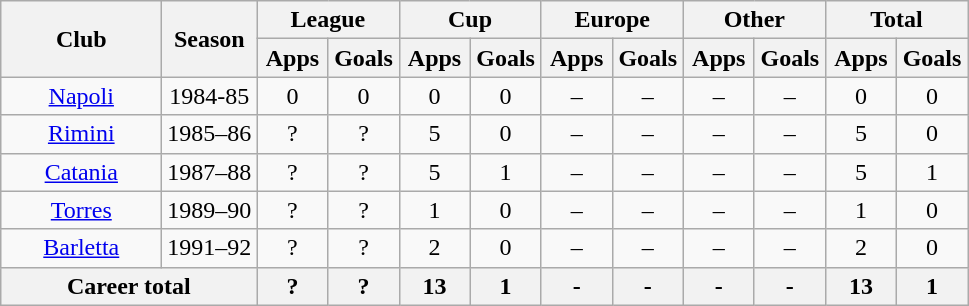<table class="wikitable" style="text-align:center">
<tr>
<th rowspan="2" width="100">Club</th>
<th rowspan="2">Season</th>
<th colspan="2">League</th>
<th colspan="2">Cup</th>
<th colspan="2">Europe</th>
<th colspan="2">Other</th>
<th colspan="2">Total</th>
</tr>
<tr>
<th width="40">Apps</th>
<th width="40">Goals</th>
<th width="40">Apps</th>
<th width="40">Goals</th>
<th width="40">Apps</th>
<th width="40">Goals</th>
<th width="40">Apps</th>
<th width="40">Goals</th>
<th width="40">Apps</th>
<th width="40">Goals</th>
</tr>
<tr>
<td><a href='#'>Napoli</a></td>
<td>1984-85</td>
<td>0</td>
<td>0</td>
<td>0</td>
<td>0</td>
<td>–</td>
<td>–</td>
<td>–</td>
<td>–</td>
<td>0</td>
<td>0</td>
</tr>
<tr>
<td><a href='#'>Rimini</a></td>
<td>1985–86</td>
<td>?</td>
<td>?</td>
<td>5</td>
<td>0</td>
<td>–</td>
<td>–</td>
<td>–</td>
<td>–</td>
<td>5</td>
<td>0</td>
</tr>
<tr>
<td><a href='#'>Catania</a></td>
<td>1987–88</td>
<td>?</td>
<td>?</td>
<td>5</td>
<td>1</td>
<td>–</td>
<td>–</td>
<td>–</td>
<td>–</td>
<td>5</td>
<td>1</td>
</tr>
<tr>
<td><a href='#'>Torres</a></td>
<td>1989–90</td>
<td>?</td>
<td>?</td>
<td>1</td>
<td>0</td>
<td>–</td>
<td>–</td>
<td>–</td>
<td>–</td>
<td>1</td>
<td>0</td>
</tr>
<tr>
<td><a href='#'>Barletta</a></td>
<td>1991–92</td>
<td>?</td>
<td>?</td>
<td>2</td>
<td>0</td>
<td>–</td>
<td>–</td>
<td>–</td>
<td>–</td>
<td>2</td>
<td>0</td>
</tr>
<tr>
<th colspan="2">Career total</th>
<th>?</th>
<th>?</th>
<th>13</th>
<th>1</th>
<th>-</th>
<th>-</th>
<th>-</th>
<th>-</th>
<th>13</th>
<th>1</th>
</tr>
</table>
